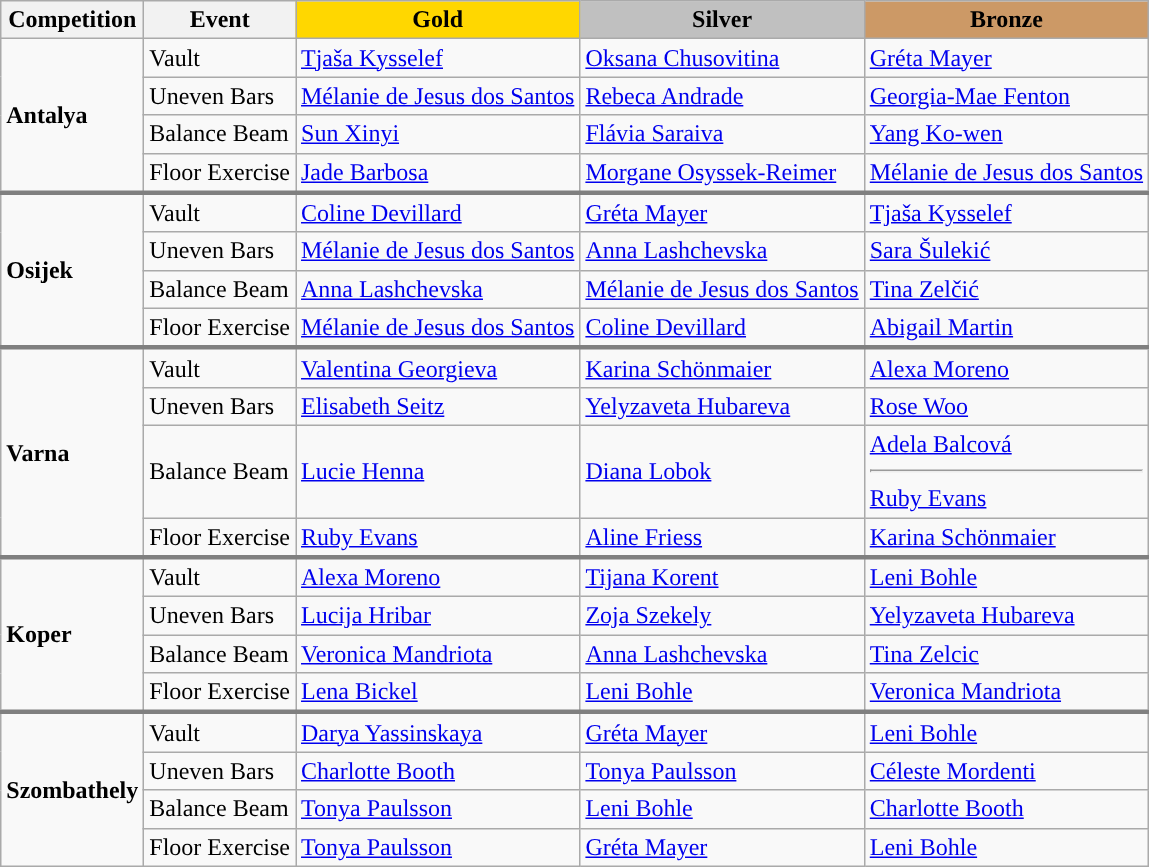<table class="wikitable">
<tr>
<th style="text-align:center;">Competition</th>
<th style="text-align:center;">Event</th>
<td style="text-align:center; background:gold;"><strong>Gold</strong></td>
<td style="text-align:center; background:silver;"><strong>Silver</strong></td>
<td style="text-align:center; background:#c96;"><strong>Bronze</strong></td>
</tr>
<tr>
<td rowspan=4><strong>Antalya</strong></td>
<td>Vault</td>
<td> <a href='#'>Tjaša Kysselef</a></td>
<td> <a href='#'>Oksana Chusovitina</a></td>
<td> <a href='#'>Gréta Mayer</a></td>
</tr>
<tr>
<td>Uneven Bars</td>
<td> <a href='#'>Mélanie de Jesus dos Santos</a></td>
<td> <a href='#'>Rebeca Andrade</a></td>
<td> <a href='#'>Georgia-Mae Fenton</a></td>
</tr>
<tr>
<td>Balance Beam</td>
<td> <a href='#'>Sun Xinyi </a></td>
<td> <a href='#'>Flávia Saraiva</a></td>
<td> <a href='#'>Yang Ko-wen</a></td>
</tr>
<tr>
<td>Floor Exercise</td>
<td> <a href='#'>Jade Barbosa</a></td>
<td> <a href='#'>Morgane Osyssek-Reimer</a></td>
<td> <a href='#'>Mélanie de Jesus dos Santos</a></td>
</tr>
<tr style="border-top: 3px solid grey;">
<td rowspan=4><strong>Osijek</strong></td>
<td>Vault</td>
<td> <a href='#'>Coline Devillard</a></td>
<td> <a href='#'>Gréta Mayer</a></td>
<td> <a href='#'>Tjaša Kysselef</a></td>
</tr>
<tr>
<td>Uneven Bars</td>
<td> <a href='#'>Mélanie de Jesus dos Santos</a></td>
<td> <a href='#'>Anna Lashchevska</a></td>
<td> <a href='#'>Sara Šulekić</a></td>
</tr>
<tr>
<td>Balance Beam</td>
<td> <a href='#'>Anna Lashchevska</a></td>
<td> <a href='#'>Mélanie de Jesus dos Santos</a></td>
<td> <a href='#'>Tina Zelčić</a></td>
</tr>
<tr>
<td>Floor Exercise</td>
<td> <a href='#'>Mélanie de Jesus dos Santos</a></td>
<td> <a href='#'>Coline Devillard</a></td>
<td> <a href='#'>Abigail Martin</a></td>
</tr>
<tr style="border-top: 3px solid grey;">
<td rowspan=4><strong>Varna</strong></td>
<td>Vault</td>
<td> <a href='#'>Valentina Georgieva</a></td>
<td> <a href='#'>Karina Schönmaier</a></td>
<td> <a href='#'>Alexa Moreno</a></td>
</tr>
<tr>
<td>Uneven Bars</td>
<td> <a href='#'>Elisabeth Seitz</a></td>
<td> <a href='#'>Yelyzaveta Hubareva</a></td>
<td> <a href='#'>Rose Woo</a></td>
</tr>
<tr>
<td>Balance Beam</td>
<td> <a href='#'>Lucie Henna</a></td>
<td> <a href='#'>Diana Lobok</a></td>
<td> <a href='#'>Adela Balcová</a><hr>  <a href='#'>Ruby Evans</a></td>
</tr>
<tr>
<td>Floor Exercise</td>
<td> <a href='#'>Ruby Evans</a></td>
<td> <a href='#'>Aline Friess</a></td>
<td> <a href='#'>Karina Schönmaier</a></td>
</tr>
<tr style="border-top: 3px solid grey;">
<td rowspan=4><strong>Koper</strong></td>
<td>Vault</td>
<td> <a href='#'>Alexa Moreno</a></td>
<td> <a href='#'>Tijana Korent</a></td>
<td> <a href='#'>Leni Bohle</a></td>
</tr>
<tr>
<td>Uneven Bars</td>
<td> <a href='#'>Lucija Hribar</a></td>
<td> <a href='#'>Zoja Szekely</a></td>
<td> <a href='#'>Yelyzaveta Hubareva</a></td>
</tr>
<tr>
<td>Balance Beam</td>
<td> <a href='#'>Veronica Mandriota</a></td>
<td> <a href='#'>Anna Lashchevska</a></td>
<td> <a href='#'>Tina Zelcic</a></td>
</tr>
<tr>
<td>Floor Exercise</td>
<td> <a href='#'>Lena Bickel</a></td>
<td> <a href='#'>Leni Bohle</a></td>
<td> <a href='#'>Veronica Mandriota</a></td>
</tr>
<tr style="border-top: 3px solid grey;">
<td rowspan=4><strong>Szombathely</strong></td>
<td>Vault</td>
<td> <a href='#'>Darya Yassinskaya</a></td>
<td> <a href='#'>Gréta Mayer</a></td>
<td> <a href='#'>Leni Bohle</a></td>
</tr>
<tr>
<td>Uneven Bars</td>
<td> <a href='#'>Charlotte Booth</a></td>
<td> <a href='#'>Tonya Paulsson</a></td>
<td> <a href='#'>Céleste Mordenti</a></td>
</tr>
<tr>
<td>Balance Beam</td>
<td> <a href='#'>Tonya Paulsson</a></td>
<td> <a href='#'>Leni Bohle</a></td>
<td> <a href='#'>Charlotte Booth</a></td>
</tr>
<tr>
<td>Floor Exercise</td>
<td> <a href='#'>Tonya Paulsson</a></td>
<td> <a href='#'>Gréta Mayer</a></td>
<td> <a href='#'>Leni Bohle</a></td>
</tr>
</table>
